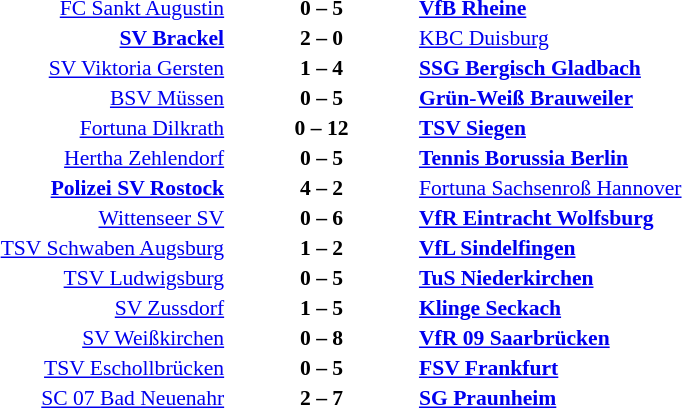<table width=100% cellspacing=1>
<tr>
<th width=25%></th>
<th width=10%></th>
<th width=25%></th>
<th></th>
</tr>
<tr style=font-size:90%>
<td align=right><a href='#'>FC Sankt Augustin</a></td>
<td align=center><strong>0 – 5</strong></td>
<td><strong><a href='#'>VfB Rheine</a></strong></td>
</tr>
<tr style=font-size:90%>
<td align=right><strong><a href='#'>SV Brackel</a></strong></td>
<td align=center><strong>2 – 0</strong></td>
<td><a href='#'>KBC Duisburg</a></td>
</tr>
<tr style=font-size:90%>
<td align=right><a href='#'>SV Viktoria Gersten</a></td>
<td align=center><strong>1 – 4</strong></td>
<td><strong><a href='#'>SSG Bergisch Gladbach</a></strong></td>
</tr>
<tr style=font-size:90%>
<td align=right><a href='#'>BSV Müssen</a></td>
<td align=center><strong>0 – 5</strong></td>
<td><strong><a href='#'>Grün-Weiß Brauweiler</a></strong></td>
</tr>
<tr style=font-size:90%>
<td align=right><a href='#'>Fortuna Dilkrath</a></td>
<td align=center><strong>0 – 12</strong></td>
<td><strong><a href='#'>TSV Siegen</a></strong></td>
</tr>
<tr style=font-size:90%>
<td align=right><a href='#'>Hertha Zehlendorf</a></td>
<td align=center><strong>0 – 5</strong></td>
<td><strong><a href='#'>Tennis Borussia Berlin</a></strong></td>
</tr>
<tr style=font-size:90%>
<td align=right><strong><a href='#'>Polizei SV Rostock</a></strong></td>
<td align=center><strong>4 – 2</strong></td>
<td><a href='#'>Fortuna Sachsenroß Hannover</a></td>
</tr>
<tr style=font-size:90%>
<td align=right><a href='#'>Wittenseer SV</a></td>
<td align=center><strong>0 – 6</strong></td>
<td><strong><a href='#'>VfR Eintracht Wolfsburg</a></strong></td>
</tr>
<tr style=font-size:90%>
<td align=right><a href='#'>TSV Schwaben Augsburg</a></td>
<td align=center><strong>1 – 2</strong></td>
<td><strong><a href='#'>VfL Sindelfingen</a></strong></td>
</tr>
<tr style=font-size:90%>
<td align=right><a href='#'>TSV Ludwigsburg</a></td>
<td align=center><strong>0 – 5</strong></td>
<td><strong><a href='#'>TuS Niederkirchen</a></strong></td>
</tr>
<tr style=font-size:90%>
<td align=right><a href='#'>SV Zussdorf</a></td>
<td align=center><strong>1 – 5</strong></td>
<td><strong><a href='#'>Klinge Seckach</a></strong></td>
</tr>
<tr style=font-size:90%>
<td align=right><a href='#'>SV Weißkirchen</a></td>
<td align=center><strong>0 – 8</strong></td>
<td><strong><a href='#'>VfR 09 Saarbrücken</a></strong></td>
</tr>
<tr style=font-size:90%>
<td align=right><a href='#'>TSV Eschollbrücken</a></td>
<td align=center><strong>0 – 5</strong></td>
<td><strong><a href='#'>FSV Frankfurt</a></strong></td>
</tr>
<tr style=font-size:90%>
<td align=right><a href='#'>SC 07 Bad Neuenahr</a></td>
<td align=center><strong>2 – 7</strong></td>
<td><strong><a href='#'>SG Praunheim</a></strong></td>
</tr>
<tr style=font-size:90%>
</tr>
</table>
